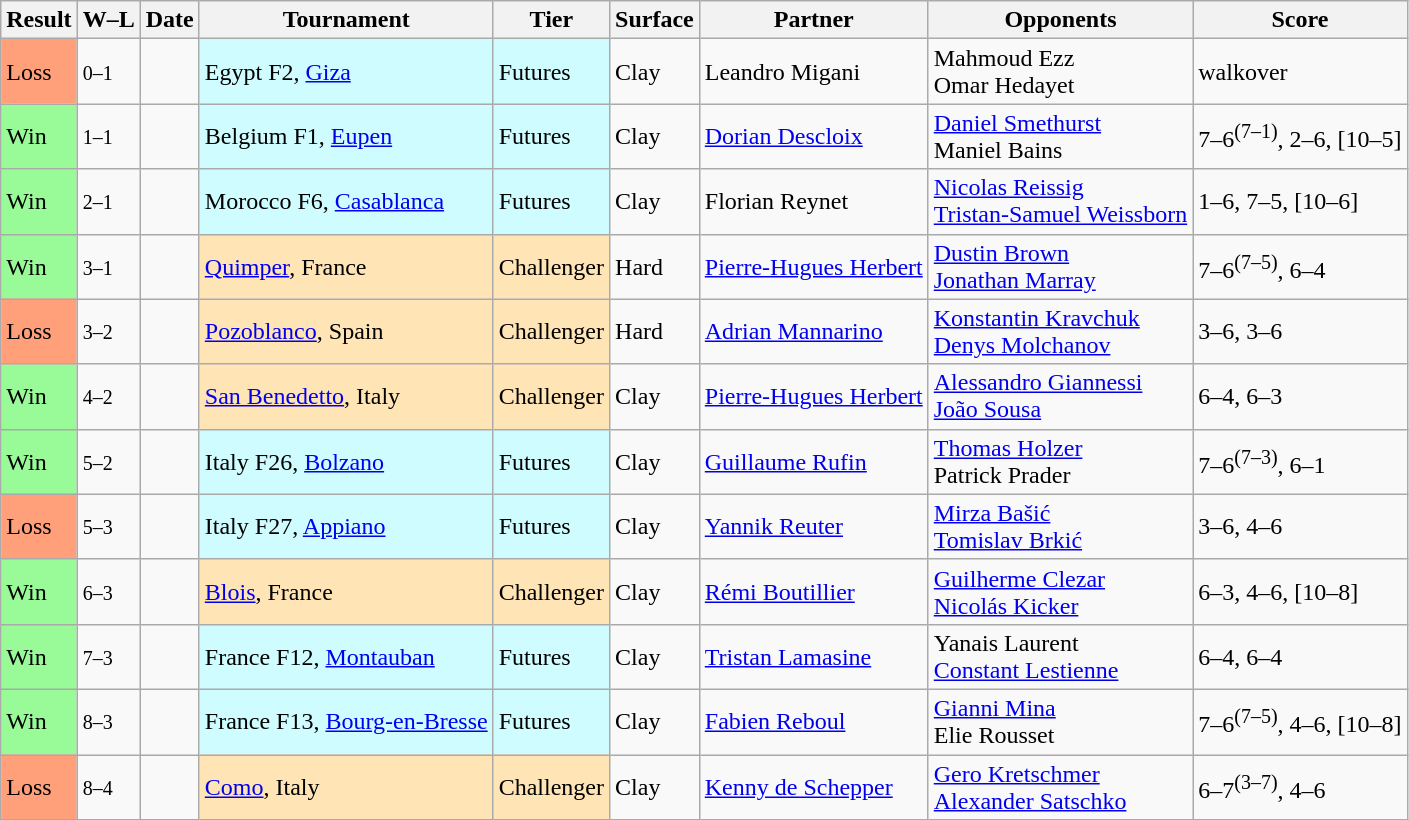<table class="sortable wikitable">
<tr>
<th>Result</th>
<th class=unsortable>W–L</th>
<th>Date</th>
<th>Tournament</th>
<th>Tier</th>
<th>Surface</th>
<th>Partner</th>
<th>Opponents</th>
<th class=unsortable>Score</th>
</tr>
<tr>
<td style="background:#ffa07a;">Loss</td>
<td><small>0–1</small></td>
<td></td>
<td style="background:#cffcff;">Egypt F2, <a href='#'>Giza</a></td>
<td style="background:#cffcff;">Futures</td>
<td>Clay</td>
<td> Leandro Migani</td>
<td> Mahmoud Ezz <br>  Omar Hedayet</td>
<td>walkover</td>
</tr>
<tr>
<td style="background:#98fb98;">Win</td>
<td><small>1–1</small></td>
<td></td>
<td style="background:#cffcff;">Belgium F1, <a href='#'>Eupen</a></td>
<td style="background:#cffcff;">Futures</td>
<td>Clay</td>
<td> <a href='#'>Dorian Descloix</a></td>
<td> <a href='#'>Daniel Smethurst</a> <br>  Maniel Bains</td>
<td>7–6<sup>(7–1)</sup>, 2–6, [10–5]</td>
</tr>
<tr>
<td style="background:#98fb98;">Win</td>
<td><small>2–1</small></td>
<td></td>
<td style="background:#cffcff;">Morocco F6, <a href='#'>Casablanca</a></td>
<td style="background:#cffcff;">Futures</td>
<td>Clay</td>
<td> Florian Reynet</td>
<td> <a href='#'>Nicolas Reissig</a> <br>  <a href='#'>Tristan-Samuel Weissborn</a></td>
<td>1–6, 7–5, [10–6]</td>
</tr>
<tr>
<td style="background:#98fb98;">Win</td>
<td><small>3–1</small></td>
<td></td>
<td style="background:moccasin;"><a href='#'>Quimper</a>, France</td>
<td style="background:moccasin;">Challenger</td>
<td>Hard</td>
<td> <a href='#'>Pierre-Hugues Herbert</a></td>
<td> <a href='#'>Dustin Brown</a> <br>  <a href='#'>Jonathan Marray</a></td>
<td>7–6<sup>(7–5)</sup>, 6–4</td>
</tr>
<tr>
<td style="background:#ffa07a;">Loss</td>
<td><small>3–2</small></td>
<td></td>
<td style="background:moccasin;"><a href='#'>Pozoblanco</a>, Spain</td>
<td style="background:moccasin;">Challenger</td>
<td>Hard</td>
<td> <a href='#'>Adrian Mannarino</a></td>
<td> <a href='#'>Konstantin Kravchuk</a> <br>  <a href='#'>Denys Molchanov</a></td>
<td>3–6, 3–6</td>
</tr>
<tr>
<td style="background:#98fb98;">Win</td>
<td><small>4–2</small></td>
<td></td>
<td style="background:moccasin;"><a href='#'>San Benedetto</a>, Italy</td>
<td style="background:moccasin;">Challenger</td>
<td>Clay</td>
<td> <a href='#'>Pierre-Hugues Herbert</a></td>
<td> <a href='#'>Alessandro Giannessi</a> <br>  <a href='#'>João Sousa</a></td>
<td>6–4, 6–3</td>
</tr>
<tr>
<td style="background:#98fb98;">Win</td>
<td><small>5–2</small></td>
<td></td>
<td style="background:#cffcff;">Italy F26, <a href='#'>Bolzano</a></td>
<td style="background:#cffcff;">Futures</td>
<td>Clay</td>
<td> <a href='#'>Guillaume Rufin</a></td>
<td> <a href='#'>Thomas Holzer</a> <br>  Patrick Prader</td>
<td>7–6<sup>(7–3)</sup>, 6–1</td>
</tr>
<tr>
<td style="background:#ffa07a;">Loss</td>
<td><small>5–3</small></td>
<td></td>
<td style="background:#cffcff;">Italy F27, <a href='#'>Appiano</a></td>
<td style="background:#cffcff;">Futures</td>
<td>Clay</td>
<td> <a href='#'>Yannik Reuter</a></td>
<td> <a href='#'>Mirza Bašić</a> <br>  <a href='#'>Tomislav Brkić</a></td>
<td>3–6, 4–6</td>
</tr>
<tr>
<td style="background:#98fb98;">Win</td>
<td><small>6–3</small></td>
<td></td>
<td style="background:moccasin;"><a href='#'>Blois</a>, France</td>
<td style="background:moccasin;">Challenger</td>
<td>Clay</td>
<td> <a href='#'>Rémi Boutillier</a></td>
<td> <a href='#'>Guilherme Clezar</a> <br>  <a href='#'>Nicolás Kicker</a></td>
<td>6–3, 4–6, [10–8]</td>
</tr>
<tr>
<td style="background:#98fb98;">Win</td>
<td><small>7–3</small></td>
<td></td>
<td style="background:#cffcff;">France F12, <a href='#'>Montauban</a></td>
<td style="background:#cffcff;">Futures</td>
<td>Clay</td>
<td> <a href='#'>Tristan Lamasine</a></td>
<td> Yanais Laurent <br>  <a href='#'>Constant Lestienne</a></td>
<td>6–4, 6–4</td>
</tr>
<tr>
<td style="background:#98fb98;">Win</td>
<td><small>8–3</small></td>
<td></td>
<td style="background:#cffcff;">France F13, <a href='#'>Bourg-en-Bresse</a></td>
<td style="background:#cffcff;">Futures</td>
<td>Clay</td>
<td> <a href='#'>Fabien Reboul</a></td>
<td> <a href='#'>Gianni Mina</a> <br>  Elie Rousset</td>
<td>7–6<sup>(7–5)</sup>, 4–6, [10–8]</td>
</tr>
<tr>
<td style="background:#ffa07a;">Loss</td>
<td><small>8–4</small></td>
<td></td>
<td style="background:moccasin;"><a href='#'>Como</a>, Italy</td>
<td style="background:moccasin;">Challenger</td>
<td>Clay</td>
<td> <a href='#'>Kenny de Schepper</a></td>
<td> <a href='#'>Gero Kretschmer</a> <br>  <a href='#'>Alexander Satschko</a></td>
<td>6–7<sup>(3–7)</sup>, 4–6</td>
</tr>
</table>
